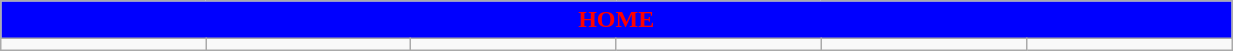<table class="wikitable collapsible collapsed" style="width:65%">
<tr>
<th colspan=6 ! style="color:red; background:blue">HOME</th>
</tr>
<tr>
<td></td>
<td></td>
<td></td>
<td></td>
<td></td>
<td></td>
</tr>
</table>
